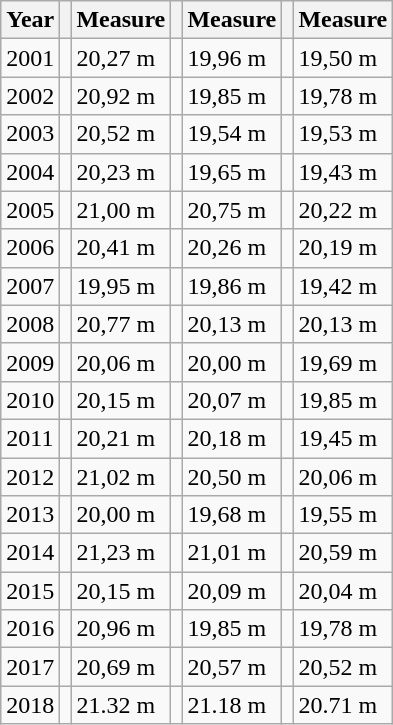<table class="wikitable">
<tr>
<th>Year</th>
<th></th>
<th>Measure</th>
<th></th>
<th>Measure</th>
<th></th>
<th>Measure</th>
</tr>
<tr>
<td>2001</td>
<td></td>
<td>20,27 m</td>
<td></td>
<td>19,96 m</td>
<td></td>
<td>19,50 m</td>
</tr>
<tr>
<td>2002</td>
<td></td>
<td>20,92 m</td>
<td></td>
<td>19,85 m</td>
<td></td>
<td>19,78 m</td>
</tr>
<tr>
<td>2003</td>
<td></td>
<td>20,52 m</td>
<td></td>
<td>19,54 m</td>
<td></td>
<td>19,53 m</td>
</tr>
<tr>
<td>2004</td>
<td></td>
<td>20,23 m</td>
<td></td>
<td>19,65 m</td>
<td></td>
<td>19,43 m</td>
</tr>
<tr>
<td>2005</td>
<td></td>
<td>21,00 m</td>
<td></td>
<td>20,75 m</td>
<td></td>
<td>20,22 m</td>
</tr>
<tr>
<td>2006</td>
<td></td>
<td>20,41 m</td>
<td></td>
<td>20,26 m</td>
<td></td>
<td>20,19 m</td>
</tr>
<tr>
<td>2007</td>
<td></td>
<td>19,95 m</td>
<td></td>
<td>19,86 m</td>
<td></td>
<td>19,42 m</td>
</tr>
<tr>
<td>2008</td>
<td></td>
<td>20,77 m</td>
<td></td>
<td>20,13 m</td>
<td></td>
<td>20,13 m</td>
</tr>
<tr>
<td>2009</td>
<td></td>
<td>20,06 m</td>
<td></td>
<td>20,00 m</td>
<td></td>
<td>19,69 m</td>
</tr>
<tr>
<td>2010</td>
<td></td>
<td>20,15 m</td>
<td></td>
<td>20,07 m</td>
<td></td>
<td>19,85 m</td>
</tr>
<tr>
<td>2011</td>
<td></td>
<td>20,21 m</td>
<td></td>
<td>20,18 m</td>
<td></td>
<td>19,45 m</td>
</tr>
<tr>
<td>2012</td>
<td></td>
<td>21,02 m</td>
<td></td>
<td>20,50 m</td>
<td></td>
<td>20,06 m</td>
</tr>
<tr>
<td>2013</td>
<td></td>
<td>20,00 m</td>
<td></td>
<td>19,68 m</td>
<td></td>
<td>19,55 m</td>
</tr>
<tr>
<td>2014</td>
<td></td>
<td>21,23 m</td>
<td></td>
<td>21,01 m</td>
<td></td>
<td>20,59 m</td>
</tr>
<tr>
<td>2015</td>
<td></td>
<td>20,15 m</td>
<td></td>
<td>20,09 m</td>
<td></td>
<td>20,04 m</td>
</tr>
<tr>
<td>2016</td>
<td></td>
<td>20,96 m</td>
<td></td>
<td>19,85 m</td>
<td></td>
<td>19,78 m</td>
</tr>
<tr>
<td>2017</td>
<td></td>
<td>20,69 m</td>
<td></td>
<td>20,57 m</td>
<td></td>
<td>20,52 m</td>
</tr>
<tr>
<td>2018</td>
<td></td>
<td>21.32 m</td>
<td></td>
<td>21.18 m</td>
<td></td>
<td>20.71 m</td>
</tr>
</table>
